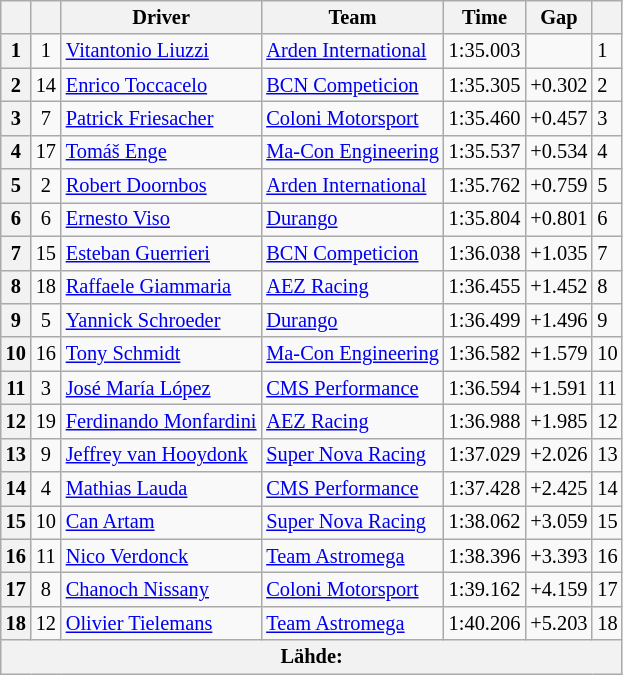<table class="wikitable" style="font-size:85%">
<tr>
<th></th>
<th></th>
<th>Driver</th>
<th>Team</th>
<th>Time</th>
<th>Gap</th>
<th></th>
</tr>
<tr>
<th>1</th>
<td align="center">1</td>
<td> <a href='#'>Vitantonio Liuzzi</a></td>
<td><a href='#'>Arden International</a></td>
<td>1:35.003</td>
<td></td>
<td>1</td>
</tr>
<tr>
<th>2</th>
<td align="center">14</td>
<td> <a href='#'>Enrico Toccacelo</a></td>
<td><a href='#'>BCN Competicion</a></td>
<td>1:35.305</td>
<td>+0.302</td>
<td>2</td>
</tr>
<tr>
<th>3</th>
<td align="center">7</td>
<td> <a href='#'>Patrick Friesacher</a></td>
<td><a href='#'>Coloni Motorsport</a></td>
<td>1:35.460</td>
<td>+0.457</td>
<td>3</td>
</tr>
<tr>
<th>4</th>
<td align="center">17</td>
<td> <a href='#'>Tomáš Enge</a></td>
<td><a href='#'>Ma-Con Engineering</a></td>
<td>1:35.537</td>
<td>+0.534</td>
<td>4</td>
</tr>
<tr>
<th>5</th>
<td align="center">2</td>
<td> <a href='#'>Robert Doornbos</a></td>
<td><a href='#'>Arden International</a></td>
<td>1:35.762</td>
<td>+0.759</td>
<td>5</td>
</tr>
<tr>
<th>6</th>
<td align="center">6</td>
<td> <a href='#'>Ernesto Viso</a></td>
<td><a href='#'>Durango</a></td>
<td>1:35.804</td>
<td>+0.801</td>
<td>6</td>
</tr>
<tr>
<th>7</th>
<td align="center">15</td>
<td> <a href='#'>Esteban Guerrieri</a></td>
<td><a href='#'>BCN Competicion</a></td>
<td>1:36.038</td>
<td>+1.035</td>
<td>7</td>
</tr>
<tr>
<th>8</th>
<td align="center">18</td>
<td> <a href='#'>Raffaele Giammaria</a></td>
<td><a href='#'>AEZ Racing</a></td>
<td>1:36.455</td>
<td>+1.452</td>
<td>8</td>
</tr>
<tr>
<th>9</th>
<td align="center">5</td>
<td> <a href='#'>Yannick Schroeder</a></td>
<td><a href='#'>Durango</a></td>
<td>1:36.499</td>
<td>+1.496</td>
<td>9</td>
</tr>
<tr>
<th>10</th>
<td align="center">16</td>
<td> <a href='#'>Tony Schmidt</a></td>
<td><a href='#'>Ma-Con Engineering</a></td>
<td>1:36.582</td>
<td>+1.579</td>
<td>10</td>
</tr>
<tr>
<th>11</th>
<td align="center">3</td>
<td> <a href='#'>José María López</a></td>
<td><a href='#'>CMS Performance</a></td>
<td>1:36.594</td>
<td>+1.591</td>
<td>11</td>
</tr>
<tr>
<th>12</th>
<td align="center">19</td>
<td> <a href='#'>Ferdinando Monfardini</a></td>
<td><a href='#'>AEZ Racing</a></td>
<td>1:36.988</td>
<td>+1.985</td>
<td>12</td>
</tr>
<tr>
<th>13</th>
<td align="center">9</td>
<td> <a href='#'>Jeffrey van Hooydonk</a></td>
<td><a href='#'>Super Nova Racing</a></td>
<td>1:37.029</td>
<td>+2.026</td>
<td>13</td>
</tr>
<tr>
<th>14</th>
<td align="center">4</td>
<td> <a href='#'>Mathias Lauda</a></td>
<td><a href='#'>CMS Performance</a></td>
<td>1:37.428</td>
<td>+2.425</td>
<td>14</td>
</tr>
<tr>
<th>15</th>
<td align="center">10</td>
<td> <a href='#'>Can Artam</a></td>
<td><a href='#'>Super Nova Racing</a></td>
<td>1:38.062</td>
<td>+3.059</td>
<td>15</td>
</tr>
<tr>
<th>16</th>
<td align="center">11</td>
<td> <a href='#'>Nico Verdonck</a></td>
<td><a href='#'>Team Astromega</a></td>
<td>1:38.396</td>
<td>+3.393</td>
<td>16</td>
</tr>
<tr>
<th>17</th>
<td align="center">8</td>
<td> <a href='#'>Chanoch Nissany</a></td>
<td><a href='#'>Coloni Motorsport</a></td>
<td>1:39.162</td>
<td>+4.159</td>
<td>17</td>
</tr>
<tr>
<th>18</th>
<td align="center">12</td>
<td> <a href='#'>Olivier Tielemans</a></td>
<td><a href='#'>Team Astromega</a></td>
<td>1:40.206</td>
<td>+5.203</td>
<td>18</td>
</tr>
<tr>
<th colspan="7">Lähde:</th>
</tr>
</table>
